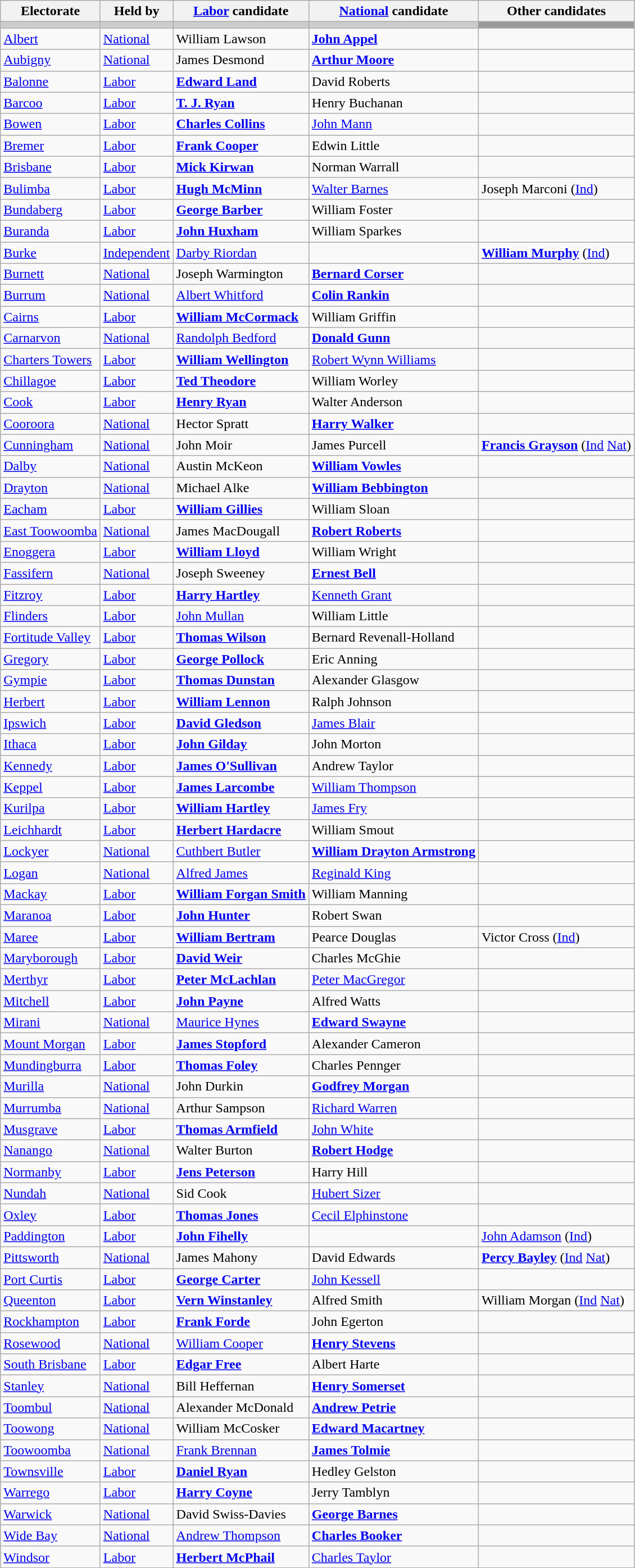<table class="wikitable">
<tr>
<th>Electorate</th>
<th>Held by</th>
<th><a href='#'>Labor</a> candidate</th>
<th><a href='#'>National</a> candidate</th>
<th>Other candidates</th>
</tr>
<tr bgcolor="#cccccc">
<td></td>
<td></td>
<td></td>
<td></td>
<td bgcolor="#999999"></td>
</tr>
<tr>
<td><a href='#'>Albert</a></td>
<td><a href='#'>National</a></td>
<td>William Lawson</td>
<td><strong><a href='#'>John Appel</a></strong></td>
<td></td>
</tr>
<tr>
<td><a href='#'>Aubigny</a></td>
<td><a href='#'>National</a></td>
<td>James Desmond</td>
<td><strong><a href='#'>Arthur Moore</a></strong></td>
<td></td>
</tr>
<tr>
<td><a href='#'>Balonne</a></td>
<td><a href='#'>Labor</a></td>
<td><strong><a href='#'>Edward Land</a></strong></td>
<td>David Roberts</td>
<td></td>
</tr>
<tr>
<td><a href='#'>Barcoo</a></td>
<td><a href='#'>Labor</a></td>
<td><strong><a href='#'>T. J. Ryan</a></strong></td>
<td>Henry Buchanan</td>
<td></td>
</tr>
<tr>
<td><a href='#'>Bowen</a></td>
<td><a href='#'>Labor</a></td>
<td><strong><a href='#'>Charles Collins</a></strong></td>
<td><a href='#'>John Mann</a></td>
<td></td>
</tr>
<tr>
<td><a href='#'>Bremer</a></td>
<td><a href='#'>Labor</a></td>
<td><strong><a href='#'>Frank Cooper</a></strong></td>
<td>Edwin Little</td>
<td></td>
</tr>
<tr>
<td><a href='#'>Brisbane</a></td>
<td><a href='#'>Labor</a></td>
<td><strong><a href='#'>Mick Kirwan</a></strong></td>
<td>Norman Warrall</td>
<td></td>
</tr>
<tr>
<td><a href='#'>Bulimba</a></td>
<td><a href='#'>Labor</a></td>
<td><strong><a href='#'>Hugh McMinn</a></strong></td>
<td><a href='#'>Walter Barnes</a></td>
<td>Joseph Marconi (<a href='#'>Ind</a>)</td>
</tr>
<tr>
<td><a href='#'>Bundaberg</a></td>
<td><a href='#'>Labor</a></td>
<td><strong><a href='#'>George Barber</a></strong></td>
<td>William Foster</td>
<td></td>
</tr>
<tr>
<td><a href='#'>Buranda</a></td>
<td><a href='#'>Labor</a></td>
<td><strong><a href='#'>John Huxham</a></strong></td>
<td>William Sparkes</td>
<td></td>
</tr>
<tr>
<td><a href='#'>Burke</a></td>
<td><a href='#'>Independent</a></td>
<td><a href='#'>Darby Riordan</a></td>
<td></td>
<td><strong><a href='#'>William Murphy</a></strong> (<a href='#'>Ind</a>)</td>
</tr>
<tr>
<td><a href='#'>Burnett</a></td>
<td><a href='#'>National</a></td>
<td>Joseph Warmington</td>
<td><strong><a href='#'>Bernard Corser</a></strong></td>
<td></td>
</tr>
<tr>
<td><a href='#'>Burrum</a></td>
<td><a href='#'>National</a></td>
<td><a href='#'>Albert Whitford</a></td>
<td><strong><a href='#'>Colin Rankin</a></strong></td>
<td></td>
</tr>
<tr>
<td><a href='#'>Cairns</a></td>
<td><a href='#'>Labor</a></td>
<td><strong><a href='#'>William McCormack</a></strong></td>
<td>William Griffin</td>
<td></td>
</tr>
<tr>
<td><a href='#'>Carnarvon</a></td>
<td><a href='#'>National</a></td>
<td><a href='#'>Randolph Bedford</a></td>
<td><strong><a href='#'>Donald Gunn</a></strong></td>
<td></td>
</tr>
<tr>
<td><a href='#'>Charters Towers</a></td>
<td><a href='#'>Labor</a></td>
<td><strong><a href='#'>William Wellington</a></strong></td>
<td><a href='#'>Robert Wynn Williams</a></td>
<td></td>
</tr>
<tr>
<td><a href='#'>Chillagoe</a></td>
<td><a href='#'>Labor</a></td>
<td><strong><a href='#'>Ted Theodore</a></strong></td>
<td>William Worley</td>
<td></td>
</tr>
<tr>
<td><a href='#'>Cook</a></td>
<td><a href='#'>Labor</a></td>
<td><strong><a href='#'>Henry Ryan</a></strong></td>
<td>Walter Anderson</td>
<td></td>
</tr>
<tr>
<td><a href='#'>Cooroora</a></td>
<td><a href='#'>National</a></td>
<td>Hector Spratt</td>
<td><strong><a href='#'>Harry Walker</a></strong></td>
<td></td>
</tr>
<tr>
<td><a href='#'>Cunningham</a></td>
<td><a href='#'>National</a></td>
<td>John Moir</td>
<td>James Purcell</td>
<td><strong><a href='#'>Francis Grayson</a></strong> (<a href='#'>Ind</a> <a href='#'>Nat</a>)</td>
</tr>
<tr>
<td><a href='#'>Dalby</a></td>
<td><a href='#'>National</a></td>
<td>Austin McKeon</td>
<td><strong><a href='#'>William Vowles</a></strong></td>
<td></td>
</tr>
<tr>
<td><a href='#'>Drayton</a></td>
<td><a href='#'>National</a></td>
<td>Michael Alke</td>
<td><strong><a href='#'>William Bebbington</a></strong></td>
<td></td>
</tr>
<tr>
<td><a href='#'>Eacham</a></td>
<td><a href='#'>Labor</a></td>
<td><strong><a href='#'>William Gillies</a></strong></td>
<td>William Sloan</td>
<td></td>
</tr>
<tr>
<td><a href='#'>East Toowoomba</a></td>
<td><a href='#'>National</a></td>
<td>James MacDougall</td>
<td><strong><a href='#'>Robert Roberts</a></strong></td>
<td></td>
</tr>
<tr>
<td><a href='#'>Enoggera</a></td>
<td><a href='#'>Labor</a></td>
<td><strong><a href='#'>William Lloyd</a></strong></td>
<td>William Wright</td>
<td></td>
</tr>
<tr>
<td><a href='#'>Fassifern</a></td>
<td><a href='#'>National</a></td>
<td>Joseph Sweeney</td>
<td><strong><a href='#'>Ernest Bell</a></strong></td>
<td></td>
</tr>
<tr>
<td><a href='#'>Fitzroy</a></td>
<td><a href='#'>Labor</a></td>
<td><strong><a href='#'>Harry Hartley</a></strong></td>
<td><a href='#'>Kenneth Grant</a></td>
<td></td>
</tr>
<tr>
<td><a href='#'>Flinders</a></td>
<td><a href='#'>Labor</a></td>
<td><a href='#'>John Mullan</a></td>
<td>William Little</td>
<td></td>
</tr>
<tr>
<td><a href='#'>Fortitude Valley</a></td>
<td><a href='#'>Labor</a></td>
<td><strong><a href='#'>Thomas Wilson</a></strong></td>
<td>Bernard Revenall-Holland</td>
<td></td>
</tr>
<tr>
<td><a href='#'>Gregory</a></td>
<td><a href='#'>Labor</a></td>
<td><strong><a href='#'>George Pollock</a></strong></td>
<td>Eric Anning</td>
<td></td>
</tr>
<tr>
<td><a href='#'>Gympie</a></td>
<td><a href='#'>Labor</a></td>
<td><strong><a href='#'>Thomas Dunstan</a></strong></td>
<td>Alexander Glasgow</td>
<td></td>
</tr>
<tr>
<td><a href='#'>Herbert</a></td>
<td><a href='#'>Labor</a></td>
<td><strong><a href='#'>William Lennon</a></strong></td>
<td>Ralph Johnson</td>
<td></td>
</tr>
<tr>
<td><a href='#'>Ipswich</a></td>
<td><a href='#'>Labor</a></td>
<td><strong><a href='#'>David Gledson</a></strong></td>
<td><a href='#'>James Blair</a></td>
<td></td>
</tr>
<tr>
<td><a href='#'>Ithaca</a></td>
<td><a href='#'>Labor</a></td>
<td><strong><a href='#'>John Gilday</a></strong></td>
<td>John Morton</td>
<td></td>
</tr>
<tr>
<td><a href='#'>Kennedy</a></td>
<td><a href='#'>Labor</a></td>
<td><strong><a href='#'>James O'Sullivan</a></strong></td>
<td>Andrew Taylor</td>
<td></td>
</tr>
<tr>
<td><a href='#'>Keppel</a></td>
<td><a href='#'>Labor</a></td>
<td><strong><a href='#'>James Larcombe</a></strong></td>
<td><a href='#'>William Thompson</a></td>
<td></td>
</tr>
<tr>
<td><a href='#'>Kurilpa</a></td>
<td><a href='#'>Labor</a></td>
<td><strong><a href='#'>William Hartley</a></strong></td>
<td><a href='#'>James Fry</a></td>
<td></td>
</tr>
<tr>
<td><a href='#'>Leichhardt</a></td>
<td><a href='#'>Labor</a></td>
<td><strong><a href='#'>Herbert Hardacre</a></strong></td>
<td>William Smout</td>
<td></td>
</tr>
<tr>
<td><a href='#'>Lockyer</a></td>
<td><a href='#'>National</a></td>
<td><a href='#'>Cuthbert Butler</a></td>
<td><strong><a href='#'>William Drayton Armstrong</a></strong></td>
<td></td>
</tr>
<tr>
<td><a href='#'>Logan</a></td>
<td><a href='#'>National</a></td>
<td><a href='#'>Alfred James</a></td>
<td><a href='#'>Reginald King</a></td>
<td></td>
</tr>
<tr>
<td><a href='#'>Mackay</a></td>
<td><a href='#'>Labor</a></td>
<td><strong><a href='#'>William Forgan Smith</a></strong></td>
<td>William Manning</td>
<td></td>
</tr>
<tr>
<td><a href='#'>Maranoa</a></td>
<td><a href='#'>Labor</a></td>
<td><strong><a href='#'>John Hunter</a></strong></td>
<td>Robert Swan</td>
<td></td>
</tr>
<tr>
<td><a href='#'>Maree</a></td>
<td><a href='#'>Labor</a></td>
<td><strong><a href='#'>William Bertram</a></strong></td>
<td>Pearce Douglas</td>
<td>Victor Cross (<a href='#'>Ind</a>)</td>
</tr>
<tr>
<td><a href='#'>Maryborough</a></td>
<td><a href='#'>Labor</a></td>
<td><strong><a href='#'>David Weir</a></strong></td>
<td>Charles McGhie</td>
<td></td>
</tr>
<tr>
<td><a href='#'>Merthyr</a></td>
<td><a href='#'>Labor</a></td>
<td><strong><a href='#'>Peter McLachlan</a></strong></td>
<td><a href='#'>Peter MacGregor</a></td>
<td></td>
</tr>
<tr>
<td><a href='#'>Mitchell</a></td>
<td><a href='#'>Labor</a></td>
<td><strong><a href='#'>John Payne</a></strong></td>
<td>Alfred Watts</td>
<td></td>
</tr>
<tr>
<td><a href='#'>Mirani</a></td>
<td><a href='#'>National</a></td>
<td><a href='#'>Maurice Hynes</a></td>
<td><strong><a href='#'>Edward Swayne</a></strong></td>
<td></td>
</tr>
<tr>
<td><a href='#'>Mount Morgan</a></td>
<td><a href='#'>Labor</a></td>
<td><strong><a href='#'>James Stopford</a></strong></td>
<td>Alexander Cameron</td>
<td></td>
</tr>
<tr>
<td><a href='#'>Mundingburra</a></td>
<td><a href='#'>Labor</a></td>
<td><strong><a href='#'>Thomas Foley</a></strong></td>
<td>Charles Pennger</td>
<td></td>
</tr>
<tr>
<td><a href='#'>Murilla</a></td>
<td><a href='#'>National</a></td>
<td>John Durkin</td>
<td><strong><a href='#'>Godfrey Morgan</a></strong></td>
<td></td>
</tr>
<tr>
<td><a href='#'>Murrumba</a></td>
<td><a href='#'>National</a></td>
<td>Arthur Sampson</td>
<td><a href='#'>Richard Warren</a></td>
<td></td>
</tr>
<tr>
<td><a href='#'>Musgrave</a></td>
<td><a href='#'>Labor</a></td>
<td><strong><a href='#'>Thomas Armfield</a></strong></td>
<td><a href='#'>John White</a></td>
<td></td>
</tr>
<tr>
<td><a href='#'>Nanango</a></td>
<td><a href='#'>National</a></td>
<td>Walter Burton</td>
<td><strong><a href='#'>Robert Hodge</a></strong></td>
<td></td>
</tr>
<tr>
<td><a href='#'>Normanby</a></td>
<td><a href='#'>Labor</a></td>
<td><strong><a href='#'>Jens Peterson</a></strong></td>
<td>Harry Hill</td>
<td></td>
</tr>
<tr>
<td><a href='#'>Nundah</a></td>
<td><a href='#'>National</a></td>
<td>Sid Cook</td>
<td><a href='#'>Hubert Sizer</a></td>
<td></td>
</tr>
<tr>
<td><a href='#'>Oxley</a></td>
<td><a href='#'>Labor</a></td>
<td><strong><a href='#'>Thomas Jones</a></strong></td>
<td><a href='#'>Cecil Elphinstone</a></td>
<td></td>
</tr>
<tr>
<td><a href='#'>Paddington</a></td>
<td><a href='#'>Labor</a></td>
<td><strong><a href='#'>John Fihelly</a></strong></td>
<td></td>
<td><a href='#'>John Adamson</a> (<a href='#'>Ind</a>)</td>
</tr>
<tr>
<td><a href='#'>Pittsworth</a></td>
<td><a href='#'>National</a></td>
<td>James Mahony</td>
<td>David Edwards</td>
<td><strong><a href='#'>Percy Bayley</a></strong> (<a href='#'>Ind</a> <a href='#'>Nat</a>)</td>
</tr>
<tr>
<td><a href='#'>Port Curtis</a></td>
<td><a href='#'>Labor</a></td>
<td><strong><a href='#'>George Carter</a></strong></td>
<td><a href='#'>John Kessell</a></td>
<td></td>
</tr>
<tr>
<td><a href='#'>Queenton</a></td>
<td><a href='#'>Labor</a></td>
<td><strong><a href='#'>Vern Winstanley</a></strong></td>
<td>Alfred Smith</td>
<td>William Morgan (<a href='#'>Ind</a> <a href='#'>Nat</a>)</td>
</tr>
<tr>
<td><a href='#'>Rockhampton</a></td>
<td><a href='#'>Labor</a></td>
<td><strong><a href='#'>Frank Forde</a></strong></td>
<td>John Egerton</td>
<td></td>
</tr>
<tr>
<td><a href='#'>Rosewood</a></td>
<td><a href='#'>National</a></td>
<td><a href='#'>William Cooper</a></td>
<td><strong><a href='#'>Henry Stevens</a></strong></td>
<td></td>
</tr>
<tr>
<td><a href='#'>South Brisbane</a></td>
<td><a href='#'>Labor</a></td>
<td><strong><a href='#'>Edgar Free</a></strong></td>
<td>Albert Harte</td>
<td></td>
</tr>
<tr>
<td><a href='#'>Stanley</a></td>
<td><a href='#'>National</a></td>
<td>Bill Heffernan</td>
<td><strong><a href='#'>Henry Somerset</a></strong></td>
<td></td>
</tr>
<tr>
<td><a href='#'>Toombul</a></td>
<td><a href='#'>National</a></td>
<td>Alexander McDonald</td>
<td><strong><a href='#'>Andrew Petrie</a></strong></td>
<td></td>
</tr>
<tr>
<td><a href='#'>Toowong</a></td>
<td><a href='#'>National</a></td>
<td>William McCosker</td>
<td><strong><a href='#'>Edward Macartney</a></strong></td>
<td></td>
</tr>
<tr>
<td><a href='#'>Toowoomba</a></td>
<td><a href='#'>National</a></td>
<td><a href='#'>Frank Brennan</a></td>
<td><strong><a href='#'>James Tolmie</a></strong></td>
<td></td>
</tr>
<tr>
<td><a href='#'>Townsville</a></td>
<td><a href='#'>Labor</a></td>
<td><strong><a href='#'>Daniel Ryan</a></strong></td>
<td>Hedley Gelston</td>
<td></td>
</tr>
<tr>
<td><a href='#'>Warrego</a></td>
<td><a href='#'>Labor</a></td>
<td><strong><a href='#'>Harry Coyne</a></strong></td>
<td>Jerry Tamblyn</td>
<td></td>
</tr>
<tr>
<td><a href='#'>Warwick</a></td>
<td><a href='#'>National</a></td>
<td>David Swiss-Davies</td>
<td><strong><a href='#'>George Barnes</a></strong></td>
<td></td>
</tr>
<tr>
<td><a href='#'>Wide Bay</a></td>
<td><a href='#'>National</a></td>
<td><a href='#'>Andrew Thompson</a></td>
<td><strong><a href='#'>Charles Booker</a></strong></td>
<td></td>
</tr>
<tr>
<td><a href='#'>Windsor</a></td>
<td><a href='#'>Labor</a></td>
<td><strong><a href='#'>Herbert McPhail</a></strong></td>
<td><a href='#'>Charles Taylor</a></td>
<td></td>
</tr>
</table>
